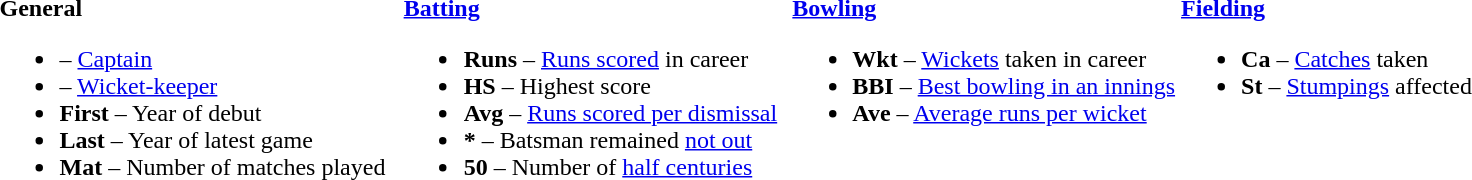<table>
<tr>
<td valign="top" style="width:26%"><br><strong>General</strong><ul><li> – <a href='#'>Captain</a></li><li> – <a href='#'>Wicket-keeper</a></li><li><strong>First</strong> – Year of debut</li><li><strong>Last</strong> – Year of latest game</li><li><strong>Mat</strong> – Number of matches played</li></ul></td>
<td valign="top" style="width:25%"><br><strong><a href='#'>Batting</a></strong><ul><li><strong>Runs</strong> – <a href='#'>Runs scored</a> in career</li><li><strong>HS</strong> – Highest score</li><li><strong>Avg</strong> – <a href='#'>Runs scored per dismissal</a></li><li><strong>*</strong> – Batsman remained <a href='#'>not out</a></li><li><strong>50</strong> – Number of <a href='#'>half centuries</a></li></ul></td>
<td valign="top" style="width:25%"><br><strong><a href='#'>Bowling</a></strong><ul><li><strong>Wkt</strong> – <a href='#'>Wickets</a> taken in career</li><li><strong>BBI</strong> – <a href='#'>Best bowling in an innings</a></li><li><strong>Ave</strong> – <a href='#'>Average runs per wicket</a></li></ul></td>
<td valign="top" style="width:24%"><br><strong><a href='#'>Fielding</a></strong><ul><li><strong>Ca</strong> – <a href='#'>Catches</a> taken</li><li><strong>St</strong> – <a href='#'>Stumpings</a> affected</li></ul></td>
</tr>
</table>
